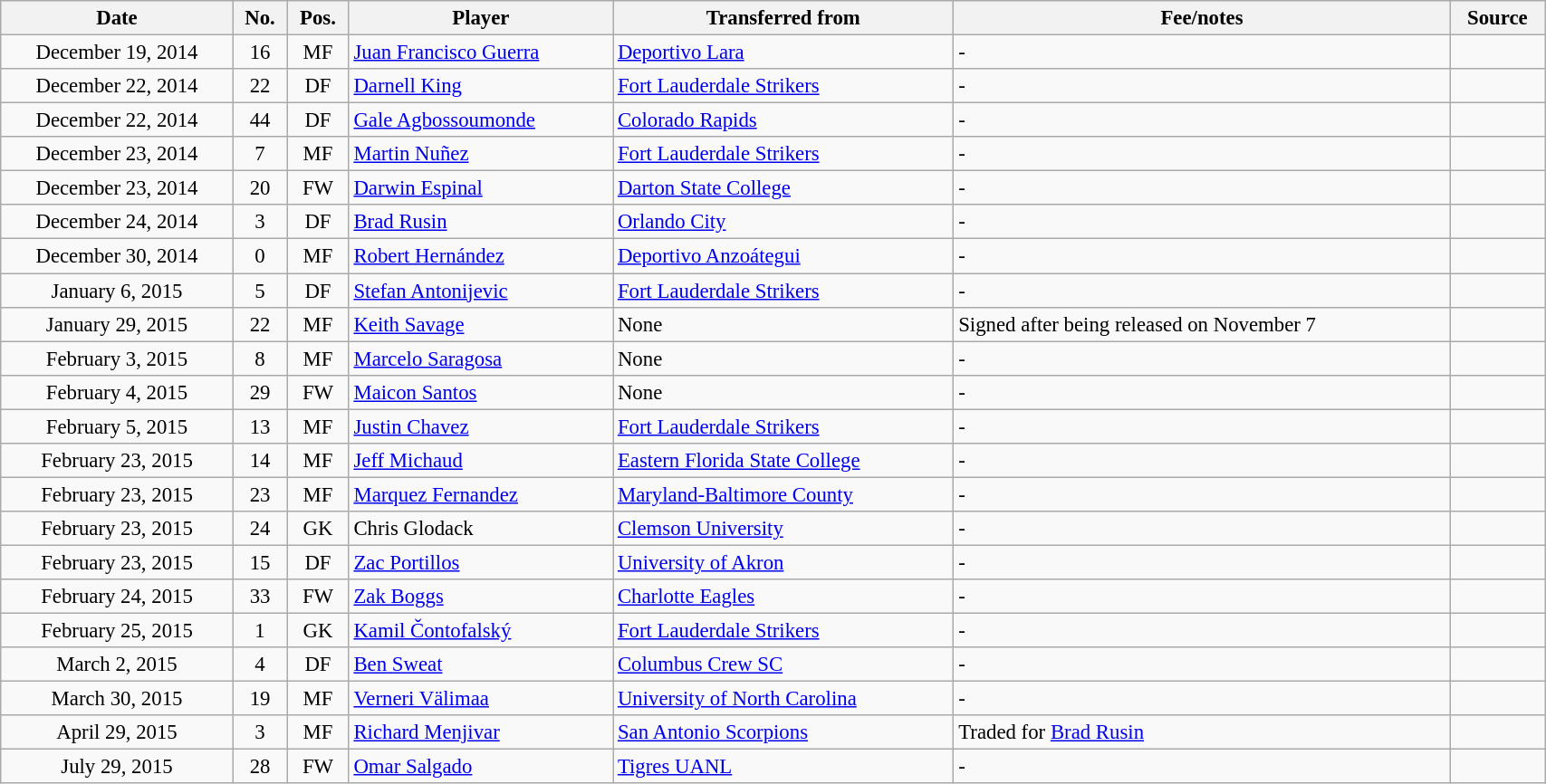<table class="wikitable sortable" style="width:90%; text-align:center; font-size:95%; text-align:left;">
<tr>
<th>Date</th>
<th>No.</th>
<th>Pos.</th>
<th>Player</th>
<th>Transferred from</th>
<th>Fee/notes</th>
<th>Source</th>
</tr>
<tr>
<td align=center>December 19, 2014</td>
<td align=center>16</td>
<td align=center>MF</td>
<td> <a href='#'>Juan Francisco Guerra</a></td>
<td> <a href='#'>Deportivo Lara</a></td>
<td>-</td>
<td></td>
</tr>
<tr>
<td align=center>December 22, 2014</td>
<td align=center>22</td>
<td align=center>DF</td>
<td> <a href='#'>Darnell King</a></td>
<td> <a href='#'>Fort Lauderdale Strikers</a></td>
<td>-</td>
<td></td>
</tr>
<tr>
<td align=center>December 22, 2014</td>
<td align=center>44</td>
<td align=center>DF</td>
<td> <a href='#'>Gale Agbossoumonde</a></td>
<td> <a href='#'>Colorado Rapids</a></td>
<td>-</td>
<td></td>
</tr>
<tr>
<td align=center>December 23, 2014</td>
<td align=center>7</td>
<td align=center>MF</td>
<td> <a href='#'>Martin Nuñez</a></td>
<td> <a href='#'>Fort Lauderdale Strikers</a></td>
<td>-</td>
<td></td>
</tr>
<tr>
<td align=center>December 23, 2014</td>
<td align=center>20</td>
<td align=center>FW</td>
<td> <a href='#'>Darwin Espinal</a></td>
<td> <a href='#'>Darton State College</a></td>
<td>-</td>
<td></td>
</tr>
<tr>
<td align=center>December 24, 2014</td>
<td align=center>3</td>
<td align=center>DF</td>
<td> <a href='#'>Brad Rusin</a></td>
<td> <a href='#'>Orlando City</a></td>
<td>-</td>
<td></td>
</tr>
<tr>
<td align=center>December 30, 2014</td>
<td align=center>0</td>
<td align=center>MF</td>
<td> <a href='#'>Robert Hernández</a></td>
<td> <a href='#'>Deportivo Anzoátegui</a></td>
<td>-</td>
<td></td>
</tr>
<tr>
<td align=center>January 6, 2015</td>
<td align=center>5</td>
<td align=center>DF</td>
<td> <a href='#'>Stefan Antonijevic</a></td>
<td> <a href='#'>Fort Lauderdale Strikers</a></td>
<td>-</td>
<td></td>
</tr>
<tr>
<td align=center>January 29, 2015</td>
<td align=center>22</td>
<td align=center>MF</td>
<td> <a href='#'>Keith Savage</a></td>
<td>None</td>
<td>Signed after being released on November 7</td>
<td></td>
</tr>
<tr>
<td align=center>February 3, 2015</td>
<td align=center>8</td>
<td align=center>MF</td>
<td> <a href='#'>Marcelo Saragosa</a></td>
<td>None</td>
<td>-</td>
<td></td>
</tr>
<tr>
<td align=center>February 4, 2015</td>
<td align=center>29</td>
<td align=center>FW</td>
<td> <a href='#'>Maicon Santos</a></td>
<td>None</td>
<td>-</td>
<td></td>
</tr>
<tr>
<td align=center>February 5, 2015</td>
<td align=center>13</td>
<td align=center>MF</td>
<td> <a href='#'>Justin Chavez</a></td>
<td> <a href='#'>Fort Lauderdale Strikers</a></td>
<td>-</td>
<td></td>
</tr>
<tr>
<td align=center>February 23, 2015</td>
<td align=center>14</td>
<td align=center>MF</td>
<td> <a href='#'>Jeff Michaud</a></td>
<td> <a href='#'>Eastern Florida State College</a></td>
<td>-</td>
<td></td>
</tr>
<tr>
<td align=center>February 23, 2015</td>
<td align=center>23</td>
<td align=center>MF</td>
<td> <a href='#'>Marquez Fernandez</a></td>
<td> <a href='#'>Maryland-Baltimore County</a></td>
<td>-</td>
<td></td>
</tr>
<tr>
<td align=center>February 23, 2015</td>
<td align=center>24</td>
<td align=center>GK</td>
<td> Chris Glodack</td>
<td> <a href='#'>Clemson University</a></td>
<td>-</td>
<td></td>
</tr>
<tr>
<td align=center>February 23, 2015</td>
<td align=center>15</td>
<td align=center>DF</td>
<td> <a href='#'>Zac Portillos</a></td>
<td> <a href='#'>University of Akron</a></td>
<td>-</td>
<td></td>
</tr>
<tr>
<td align=center>February 24, 2015</td>
<td align=center>33</td>
<td align=center>FW</td>
<td> <a href='#'>Zak Boggs</a></td>
<td> <a href='#'>Charlotte Eagles</a></td>
<td>-</td>
<td></td>
</tr>
<tr>
<td align=center>February 25, 2015</td>
<td align=center>1</td>
<td align=center>GK</td>
<td> <a href='#'>Kamil Čontofalský</a></td>
<td> <a href='#'>Fort Lauderdale Strikers</a></td>
<td>-</td>
<td></td>
</tr>
<tr>
<td align=center>March 2, 2015</td>
<td align=center>4</td>
<td align=center>DF</td>
<td> <a href='#'>Ben Sweat</a></td>
<td> <a href='#'>Columbus Crew SC</a></td>
<td>-</td>
<td></td>
</tr>
<tr>
<td align=center>March 30, 2015</td>
<td align=center>19</td>
<td align=center>MF</td>
<td> <a href='#'>Verneri Välimaa</a></td>
<td> <a href='#'>University of North Carolina</a></td>
<td>-</td>
<td></td>
</tr>
<tr>
<td align=center>April 29, 2015</td>
<td align=center>3</td>
<td align=center>MF</td>
<td> <a href='#'>Richard Menjivar</a></td>
<td> <a href='#'>San Antonio Scorpions</a></td>
<td>Traded for <a href='#'>Brad Rusin</a></td>
<td></td>
</tr>
<tr>
<td align=center>July 29, 2015</td>
<td align=center>28</td>
<td align=center>FW</td>
<td> <a href='#'>Omar Salgado</a></td>
<td> <a href='#'>Tigres UANL</a></td>
<td>-</td>
<td></td>
</tr>
</table>
